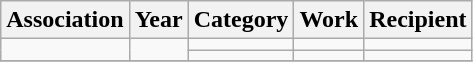<table class="wikitable sortable">
<tr>
<th>Association</th>
<th>Year</th>
<th>Category</th>
<th>Work</th>
<th>Recipient</th>
</tr>
<tr>
<td rowspan=2></td>
<td rowspan=2></td>
<td></td>
<td></td>
<td></td>
</tr>
<tr>
<td></td>
<td></td>
<td></td>
</tr>
<tr>
</tr>
</table>
